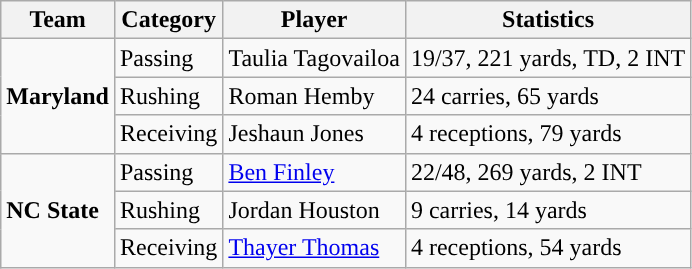<table class="wikitable" style="float: left;">
<tr>
<th>Team</th>
<th>Category</th>
<th>Player</th>
<th>Statistics</th>
</tr>
<tr>
<td rowspan=3><strong>Maryland</strong></td>
<td>Passing</td>
<td>Taulia Tagovailoa</td>
<td>19/37, 221 yards, TD, 2 INT</td>
</tr>
<tr>
<td>Rushing</td>
<td>Roman Hemby</td>
<td>24 carries, 65 yards</td>
</tr>
<tr>
<td>Receiving</td>
<td>Jeshaun Jones</td>
<td>4 receptions, 79 yards</td>
</tr>
<tr>
<td rowspan=3><strong>NC State</strong></td>
<td>Passing</td>
<td><a href='#'>Ben Finley</a></td>
<td>22/48, 269 yards, 2 INT</td>
</tr>
<tr>
<td>Rushing</td>
<td>Jordan Houston</td>
<td>9 carries, 14 yards</td>
</tr>
<tr>
<td>Receiving</td>
<td><a href='#'>Thayer Thomas</a></td>
<td>4 receptions, 54 yards</td>
</tr>
</table>
